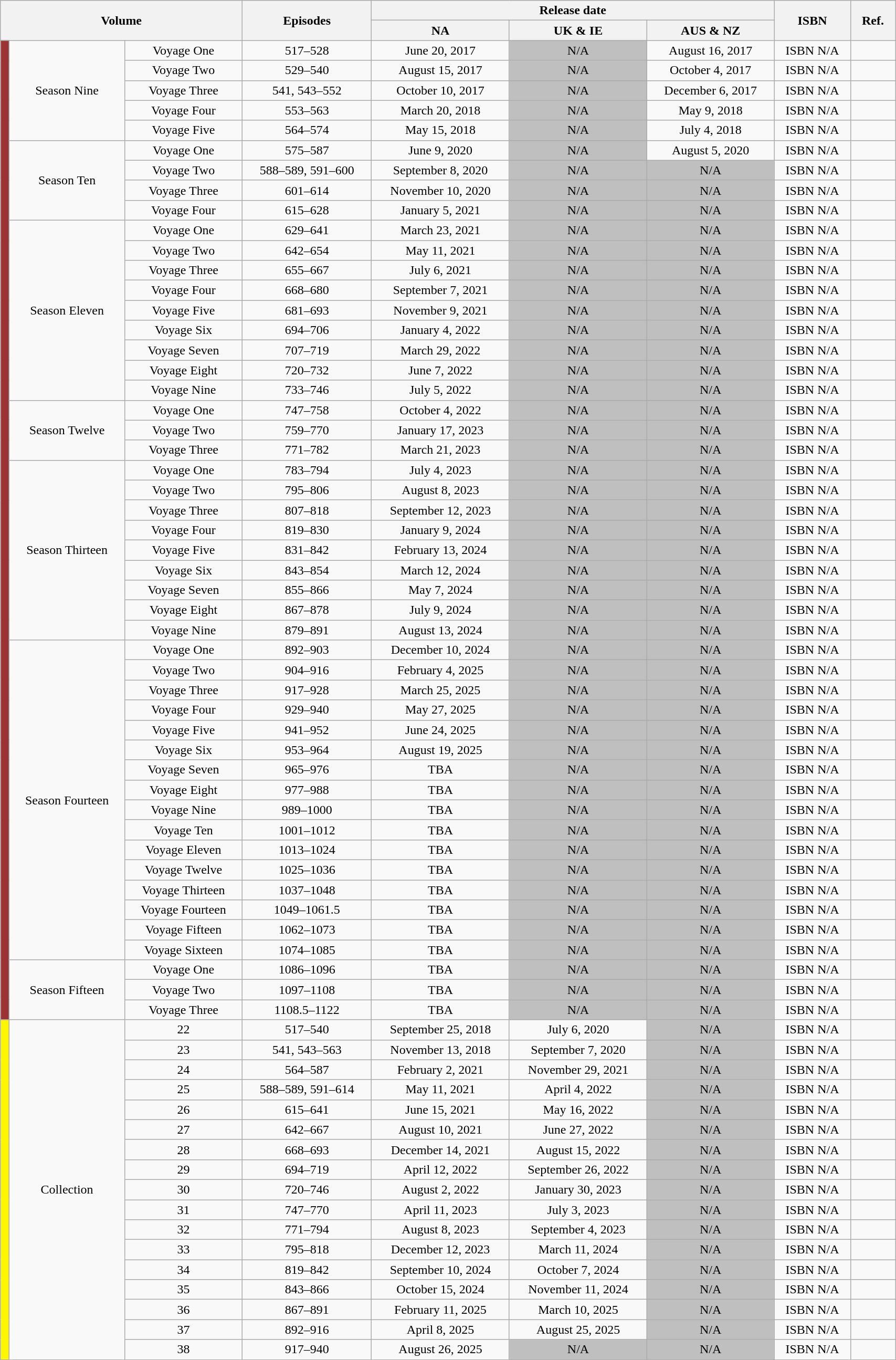<table class="wikitable" style="text-align: center; width: 90%;">
<tr>
<th colspan="3" rowspan="2">Volume</th>
<th rowspan="2">Episodes</th>
<th colspan="3">Release date</th>
<th rowspan="2">ISBN</th>
<th rowspan="2" width="5%">Ref.</th>
</tr>
<tr>
<th>NA</th>
<th>UK & IE</th>
<th>AUS & NZ</th>
</tr>
<tr>
<td rowspan="49" style="width:1%; background:#9C3234;"></td>
<td rowspan="5">Season Nine</td>
<td>Voyage One </td>
<td>517–528</td>
<td>June 20, 2017</td>
<td style="background:#BFBFBF;">N/A</td>
<td>August 16, 2017</td>
<td>ISBN N/A</td>
<td></td>
</tr>
<tr>
<td>Voyage Two </td>
<td>529–540</td>
<td>August 15, 2017</td>
<td style="background:#BFBFBF;">N/A</td>
<td>October 4, 2017</td>
<td>ISBN N/A</td>
<td></td>
</tr>
<tr>
<td>Voyage Three </td>
<td>541, 543–552</td>
<td>October 10, 2017</td>
<td style="background:#BFBFBF;">N/A</td>
<td>December 6, 2017</td>
<td>ISBN N/A</td>
<td></td>
</tr>
<tr>
<td>Voyage Four </td>
<td>553–563</td>
<td>March 20, 2018</td>
<td style="background:#BFBFBF;">N/A</td>
<td>May 9, 2018</td>
<td>ISBN N/A</td>
<td></td>
</tr>
<tr>
<td>Voyage Five </td>
<td>564–574</td>
<td>May 15, 2018</td>
<td style="background:#BFBFBF;">N/A</td>
<td>July 4, 2018</td>
<td>ISBN N/A</td>
<td></td>
</tr>
<tr>
<td rowspan="4">Season Ten</td>
<td>Voyage One </td>
<td>575–587</td>
<td>June 9, 2020 </td>
<td style="background:#BFBFBF;">N/A</td>
<td>August 5, 2020</td>
<td>ISBN N/A</td>
<td></td>
</tr>
<tr>
<td>Voyage Two </td>
<td>588–589, 591–600</td>
<td>September 8, 2020 </td>
<td style="background:#BFBFBF;">N/A</td>
<td style="background:#BFBFBF;">N/A</td>
<td>ISBN N/A</td>
<td></td>
</tr>
<tr>
<td>Voyage Three </td>
<td>601–614</td>
<td>November 10, 2020 </td>
<td style="background:#BFBFBF;">N/A</td>
<td style="background:#BFBFBF;">N/A</td>
<td>ISBN N/A</td>
<td></td>
</tr>
<tr>
<td>Voyage Four </td>
<td>615–628</td>
<td>January 5, 2021 </td>
<td style="background:#BFBFBF;">N/A</td>
<td style="background:#BFBFBF;">N/A</td>
<td>ISBN N/A</td>
<td></td>
</tr>
<tr>
<td rowspan="9">Season Eleven</td>
<td>Voyage One </td>
<td>629–641</td>
<td>March 23, 2021</td>
<td style="background:#BFBFBF;">N/A</td>
<td style="background:#BFBFBF;">N/A</td>
<td>ISBN N/A</td>
<td></td>
</tr>
<tr>
<td>Voyage Two </td>
<td>642–654</td>
<td>May 11, 2021</td>
<td style="background:#BFBFBF;">N/A</td>
<td style="background:#BFBFBF;">N/A</td>
<td>ISBN N/A</td>
<td></td>
</tr>
<tr>
<td>Voyage Three </td>
<td>655–667</td>
<td>July 6, 2021</td>
<td style="background:#BFBFBF;">N/A</td>
<td style="background:#BFBFBF;">N/A</td>
<td>ISBN N/A</td>
<td></td>
</tr>
<tr>
<td>Voyage Four </td>
<td>668–680</td>
<td>September 7, 2021</td>
<td style="background:#BFBFBF;">N/A</td>
<td style="background:#BFBFBF;">N/A</td>
<td>ISBN N/A</td>
<td></td>
</tr>
<tr>
<td>Voyage Five </td>
<td>681–693</td>
<td>November 9, 2021</td>
<td style="background:#BFBFBF;">N/A</td>
<td style="background:#BFBFBF;">N/A</td>
<td>ISBN N/A</td>
<td></td>
</tr>
<tr>
<td>Voyage Six </td>
<td>694–706</td>
<td>January 4, 2022</td>
<td style="background:#BFBFBF;">N/A</td>
<td style="background:#BFBFBF;">N/A</td>
<td>ISBN N/A</td>
<td></td>
</tr>
<tr>
<td>Voyage Seven </td>
<td>707–719</td>
<td>March 29, 2022</td>
<td style="background:#BFBFBF;">N/A</td>
<td style="background:#BFBFBF;">N/A</td>
<td>ISBN N/A</td>
<td></td>
</tr>
<tr>
<td>Voyage Eight </td>
<td>720–732</td>
<td>June 7, 2022</td>
<td style="background:#BFBFBF;">N/A</td>
<td style="background:#BFBFBF;">N/A</td>
<td>ISBN N/A</td>
<td></td>
</tr>
<tr>
<td>Voyage Nine </td>
<td>733–746</td>
<td>July 5, 2022</td>
<td style="background:#BFBFBF;">N/A</td>
<td style="background:#BFBFBF;">N/A</td>
<td>ISBN N/A</td>
<td></td>
</tr>
<tr>
<td rowspan="3">Season Twelve</td>
<td>Voyage One </td>
<td>747–758</td>
<td>October 4, 2022</td>
<td style="background:#BFBFBF;">N/A</td>
<td style="background:#BFBFBF;">N/A</td>
<td>ISBN N/A</td>
<td></td>
</tr>
<tr>
<td>Voyage Two</td>
<td>759–770</td>
<td>January 17, 2023</td>
<td style="background:#BFBFBF;">N/A</td>
<td style="background:#BFBFBF;">N/A</td>
<td>ISBN N/A</td>
<td></td>
</tr>
<tr>
<td>Voyage Three</td>
<td>771–782</td>
<td>March 21, 2023</td>
<td style="background:#BFBFBF;">N/A</td>
<td style="background:#BFBFBF;">N/A</td>
<td>ISBN N/A</td>
<td></td>
</tr>
<tr>
<td rowspan="9">Season Thirteen</td>
<td>Voyage One</td>
<td>783–794</td>
<td>July 4, 2023</td>
<td style="background:#BFBFBF;">N/A</td>
<td style="background:#BFBFBF;">N/A</td>
<td>ISBN N/A</td>
<td></td>
</tr>
<tr>
<td>Voyage Two</td>
<td>795–806</td>
<td>August 8, 2023</td>
<td style="background:#BFBFBF;">N/A</td>
<td style="background:#BFBFBF;">N/A</td>
<td>ISBN N/A</td>
<td></td>
</tr>
<tr>
<td>Voyage Three</td>
<td>807–818</td>
<td>September 12, 2023</td>
<td style="background:#BFBFBF;">N/A</td>
<td style="background:#BFBFBF;">N/A</td>
<td>ISBN N/A</td>
<td></td>
</tr>
<tr>
<td>Voyage Four</td>
<td>819–830</td>
<td>January 9, 2024</td>
<td style="background:#BFBFBF;">N/A</td>
<td style="background:#BFBFBF;">N/A</td>
<td>ISBN N/A</td>
<td></td>
</tr>
<tr>
<td>Voyage Five</td>
<td>831–842</td>
<td>February 13, 2024</td>
<td style="background:#BFBFBF;">N/A</td>
<td style="background:#BFBFBF;">N/A</td>
<td>ISBN N/A</td>
<td></td>
</tr>
<tr>
<td>Voyage Six</td>
<td>843–854</td>
<td>March 12, 2024</td>
<td style="background:#BFBFBF;">N/A</td>
<td style="background:#BFBFBF;">N/A</td>
<td>ISBN N/A</td>
<td></td>
</tr>
<tr>
<td>Voyage Seven</td>
<td>855–866</td>
<td>May 7, 2024</td>
<td style="background:#BFBFBF;">N/A</td>
<td style="background:#BFBFBF;">N/A</td>
<td>ISBN N/A</td>
<td></td>
</tr>
<tr>
<td>Voyage Eight</td>
<td>867–878</td>
<td>July 9, 2024</td>
<td style="background:#BFBFBF;">N/A</td>
<td style="background:#BFBFBF;">N/A</td>
<td>ISBN N/A</td>
<td></td>
</tr>
<tr>
<td>Voyage Nine</td>
<td>879–891</td>
<td>August 13, 2024</td>
<td style="background:#BFBFBF;">N/A</td>
<td style="background:#BFBFBF;">N/A</td>
<td>ISBN N/A</td>
<td></td>
</tr>
<tr>
<td rowspan="16">Season Fourteen</td>
<td>Voyage One</td>
<td>892–903</td>
<td>December 10, 2024</td>
<td style="background:#BFBFBF;">N/A</td>
<td style="background:#BFBFBF;">N/A</td>
<td>ISBN N/A</td>
<td></td>
</tr>
<tr>
<td>Voyage Two</td>
<td>904–916</td>
<td>February 4, 2025</td>
<td style="background:#BFBFBF;">N/A</td>
<td style="background:#BFBFBF;">N/A</td>
<td>ISBN N/A</td>
<td></td>
</tr>
<tr>
<td>Voyage Three</td>
<td>917–928</td>
<td>March 25, 2025</td>
<td style="background:#BFBFBF;">N/A</td>
<td style="background:#BFBFBF;">N/A</td>
<td>ISBN N/A</td>
<td></td>
</tr>
<tr>
<td>Voyage Four</td>
<td>929–940</td>
<td>May 27, 2025</td>
<td style="background:#BFBFBF;">N/A</td>
<td style="background:#BFBFBF;">N/A</td>
<td>ISBN N/A</td>
<td></td>
</tr>
<tr>
<td>Voyage Five</td>
<td>941–952</td>
<td>June 24, 2025</td>
<td style="background:#BFBFBF;">N/A</td>
<td style="background:#BFBFBF;">N/A</td>
<td>ISBN N/A</td>
<td></td>
</tr>
<tr>
<td>Voyage Six</td>
<td>953–964</td>
<td>August 19, 2025</td>
<td style="background:#BFBFBF;">N/A</td>
<td style="background:#BFBFBF;">N/A</td>
<td>ISBN N/A</td>
<td></td>
</tr>
<tr>
<td>Voyage Seven</td>
<td>965–976</td>
<td>TBA </td>
<td style="background:#BFBFBF;">N/A</td>
<td style="background:#BFBFBF;">N/A</td>
<td>ISBN N/A</td>
<td></td>
</tr>
<tr>
<td>Voyage Eight</td>
<td>977–988</td>
<td>TBA </td>
<td style="background:#BFBFBF;">N/A</td>
<td style="background:#BFBFBF;">N/A</td>
<td>ISBN N/A</td>
<td></td>
</tr>
<tr>
<td>Voyage Nine</td>
<td>989–1000</td>
<td>TBA </td>
<td style="background:#BFBFBF;">N/A</td>
<td style="background:#BFBFBF;">N/A</td>
<td>ISBN N/A</td>
<td></td>
</tr>
<tr>
<td>Voyage Ten</td>
<td>1001–1012</td>
<td>TBA </td>
<td style="background:#BFBFBF;">N/A</td>
<td style="background:#BFBFBF;">N/A</td>
<td>ISBN N/A</td>
<td></td>
</tr>
<tr>
<td>Voyage Eleven</td>
<td>1013–1024</td>
<td>TBA </td>
<td style="background:#BFBFBF;">N/A</td>
<td style="background:#BFBFBF;">N/A</td>
<td>ISBN N/A</td>
<td></td>
</tr>
<tr>
<td>Voyage Twelve</td>
<td>1025–1036</td>
<td>TBA </td>
<td style="background:#BFBFBF;">N/A</td>
<td style="background:#BFBFBF;">N/A</td>
<td>ISBN N/A</td>
<td></td>
</tr>
<tr>
<td>Voyage Thirteen</td>
<td>1037–1048</td>
<td>TBA </td>
<td style="background:#BFBFBF;">N/A</td>
<td style="background:#BFBFBF;">N/A</td>
<td>ISBN N/A</td>
<td></td>
</tr>
<tr>
<td>Voyage Fourteen</td>
<td>1049–1061.5</td>
<td>TBA </td>
<td style="background:#BFBFBF;">N/A</td>
<td style="background:#BFBFBF;">N/A</td>
<td>ISBN N/A</td>
<td></td>
</tr>
<tr>
<td>Voyage Fifteen</td>
<td>1062–1073</td>
<td>TBA </td>
<td style="background:#BFBFBF;">N/A</td>
<td style="background:#BFBFBF;">N/A</td>
<td>ISBN N/A</td>
<td></td>
</tr>
<tr>
<td>Voyage Sixteen</td>
<td>1074–1085</td>
<td>TBA </td>
<td style="background:#BFBFBF;">N/A</td>
<td style="background:#BFBFBF;">N/A</td>
<td>ISBN N/A</td>
<td></td>
</tr>
<tr>
<td rowspan="3">Season Fifteen</td>
<td>Voyage One</td>
<td>1086–1096</td>
<td>TBA </td>
<td style="background:#BFBFBF;">N/A</td>
<td style="background:#BFBFBF;">N/A</td>
<td>ISBN N/A</td>
<td></td>
</tr>
<tr>
<td>Voyage Two</td>
<td>1097–1108</td>
<td>TBA </td>
<td style="background:#BFBFBF;">N/A</td>
<td style="background:#BFBFBF;">N/A</td>
<td>ISBN N/A</td>
<td></td>
</tr>
<tr>
<td>Voyage Three</td>
<td>1108.5–1122</td>
<td>TBA </td>
<td style="background:#BFBFBF;">N/A</td>
<td style="background:#BFBFBF;">N/A</td>
<td>ISBN N/A</td>
<td></td>
</tr>
<tr>
<td rowspan="17" style="width:1%; background:#fff600;"></td>
<td rowspan="17">Collection</td>
<td>22</td>
<td>517–540</td>
<td>September 25, 2018</td>
<td>July 6, 2020</td>
<td style="background:#BFBFBF;">N/A</td>
<td>ISBN N/A</td>
<td></td>
</tr>
<tr>
<td>23</td>
<td>541, 543–563</td>
<td>November 13, 2018</td>
<td>September 7, 2020</td>
<td style="background:#BFBFBF;">N/A</td>
<td>ISBN N/A</td>
<td></td>
</tr>
<tr>
<td>24</td>
<td>564–587</td>
<td>February 2, 2021</td>
<td>November 29, 2021</td>
<td style="background:#BFBFBF;">N/A</td>
<td>ISBN N/A</td>
<td></td>
</tr>
<tr>
<td>25</td>
<td>588–589, 591–614</td>
<td>May 11, 2021</td>
<td>April 4, 2022</td>
<td style="background:#BFBFBF;">N/A</td>
<td>ISBN N/A</td>
<td></td>
</tr>
<tr>
<td>26</td>
<td>615–641</td>
<td>June 15, 2021</td>
<td>May 16, 2022</td>
<td style="background:#BFBFBF;">N/A</td>
<td>ISBN N/A</td>
<td></td>
</tr>
<tr>
<td>27</td>
<td>642–667</td>
<td>August 10, 2021</td>
<td>June 27, 2022</td>
<td style="background:#BFBFBF;">N/A</td>
<td>ISBN N/A</td>
<td></td>
</tr>
<tr>
<td>28</td>
<td>668–693</td>
<td>December 14, 2021</td>
<td>August 15, 2022</td>
<td style="background:#BFBFBF;">N/A</td>
<td>ISBN N/A</td>
<td></td>
</tr>
<tr>
<td>29</td>
<td>694–719</td>
<td>April 12, 2022</td>
<td>September 26, 2022</td>
<td style="background:#BFBFBF;">N/A</td>
<td>ISBN N/A</td>
<td></td>
</tr>
<tr>
<td>30</td>
<td>720–746</td>
<td>August 2, 2022</td>
<td>January 30, 2023</td>
<td style="background:#BFBFBF;">N/A</td>
<td>ISBN N/A</td>
<td></td>
</tr>
<tr>
<td>31</td>
<td>747–770</td>
<td>April 11, 2023</td>
<td>July 3, 2023</td>
<td style="background:#BFBFBF;">N/A</td>
<td>ISBN N/A</td>
<td></td>
</tr>
<tr>
<td>32</td>
<td>771–794</td>
<td>August 8, 2023</td>
<td>September 4, 2023</td>
<td style="background:#BFBFBF;">N/A</td>
<td>ISBN N/A</td>
<td></td>
</tr>
<tr>
<td>33</td>
<td>795–818</td>
<td>December 12, 2023</td>
<td>March 11, 2024</td>
<td style="background:#BFBFBF;">N/A</td>
<td>ISBN N/A</td>
<td></td>
</tr>
<tr>
<td>34</td>
<td>819–842</td>
<td>September 10, 2024</td>
<td>October 7, 2024</td>
<td style="background:#BFBFBF;">N/A</td>
<td>ISBN N/A</td>
<td></td>
</tr>
<tr>
<td>35</td>
<td>843–866</td>
<td>October 15, 2024</td>
<td>November 11, 2024</td>
<td style="background:#BFBFBF;">N/A</td>
<td>ISBN N/A</td>
<td></td>
</tr>
<tr>
<td>36</td>
<td>867–891</td>
<td>February 11, 2025</td>
<td>March 10, 2025</td>
<td style="background:#BFBFBF;">N/A</td>
<td>ISBN N/A</td>
<td></td>
</tr>
<tr>
<td>37</td>
<td>892–916</td>
<td>April 8, 2025</td>
<td>August 25, 2025</td>
<td style="background:#BFBFBF;">N/A</td>
<td>ISBN N/A</td>
<td></td>
</tr>
<tr>
<td>38</td>
<td>917–940</td>
<td>August 26, 2025</td>
<td style="background:#BFBFBF;">N/A</td>
<td style="background:#BFBFBF;">N/A</td>
<td>ISBN N/A</td>
<td></td>
</tr>
</table>
